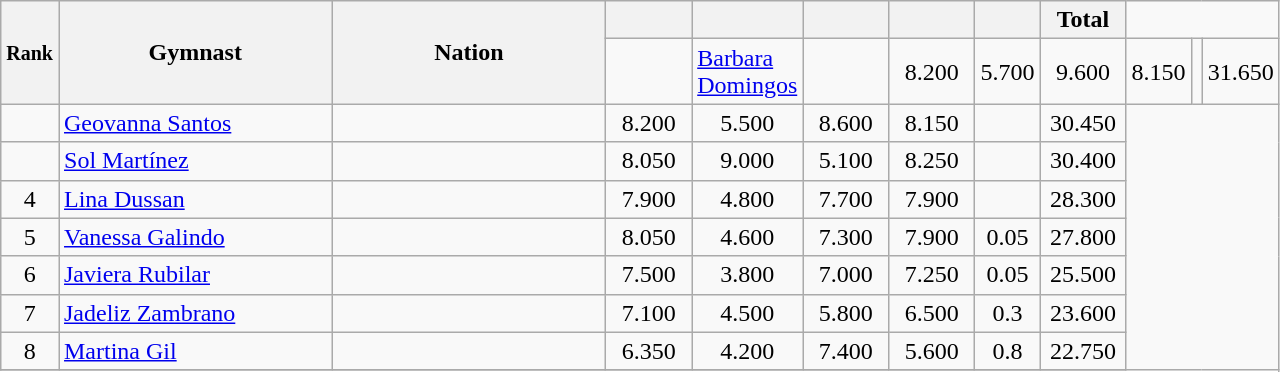<table style="text-align:center;" class="wikitable sortable">
<tr>
<th rowspan="2" scope="col" style="width:15px;"><small>Rank</small></th>
<th rowspan="2" scope="col" style="width:175px;">Gymnast</th>
<th rowspan="2" scope="col" style="width:175px;">Nation</th>
<th scope="col" style="width:50px;"><small></small></th>
<th scope="col" style="width:50px;"><small></small></th>
<th scope="col" style="width:50px;"><small></small></th>
<th scope="col" style="width:50px;"><small></small></th>
<th scope="col" style="width:20px;"><small></small></th>
<th scope="col" style="width:50px;">Total</th>
</tr>
<tr>
<td></td>
<td align=left><a href='#'>Barbara Domingos</a></td>
<td align=left></td>
<td>8.200</td>
<td>5.700</td>
<td>9.600</td>
<td>8.150</td>
<td></td>
<td>31.650</td>
</tr>
<tr>
<td></td>
<td align=left><a href='#'>Geovanna Santos</a></td>
<td align=left></td>
<td>8.200</td>
<td>5.500</td>
<td>8.600</td>
<td>8.150</td>
<td></td>
<td>30.450</td>
</tr>
<tr>
<td></td>
<td align=left><a href='#'>Sol Martínez</a></td>
<td align=left></td>
<td>8.050</td>
<td>9.000</td>
<td>5.100</td>
<td>8.250</td>
<td></td>
<td>30.400</td>
</tr>
<tr>
<td>4</td>
<td align=left><a href='#'>Lina Dussan</a></td>
<td align=left></td>
<td>7.900</td>
<td>4.800</td>
<td>7.700</td>
<td>7.900</td>
<td></td>
<td>28.300</td>
</tr>
<tr>
<td>5</td>
<td align=left><a href='#'>Vanessa Galindo</a></td>
<td align=left></td>
<td>8.050</td>
<td>4.600</td>
<td>7.300</td>
<td>7.900</td>
<td>0.05</td>
<td>27.800</td>
</tr>
<tr>
<td>6</td>
<td align=left><a href='#'>Javiera Rubilar</a></td>
<td align=left></td>
<td>7.500</td>
<td>3.800</td>
<td>7.000</td>
<td>7.250</td>
<td>0.05</td>
<td>25.500</td>
</tr>
<tr>
<td>7</td>
<td align=left><a href='#'>Jadeliz Zambrano</a></td>
<td align=left></td>
<td>7.100</td>
<td>4.500</td>
<td>5.800</td>
<td>6.500</td>
<td>0.3</td>
<td>23.600</td>
</tr>
<tr>
<td>8</td>
<td align=left><a href='#'>Martina Gil</a></td>
<td align=left></td>
<td>6.350</td>
<td>4.200</td>
<td>7.400</td>
<td>5.600</td>
<td>0.8</td>
<td>22.750</td>
</tr>
<tr>
</tr>
</table>
